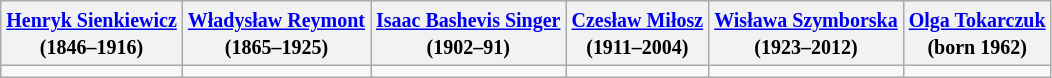<table class="wikitable" style="text-align:right;  margin-right:50px;">
<tr>
<th align=center><small><a href='#'>Henryk Sienkiewicz</a><br>(1846–1916)</small></th>
<th align=center><small><a href='#'>Władysław Reymont</a><br>(1865–1925)</small></th>
<th align=center><small><a href='#'>Isaac Bashevis Singer</a><br>(1902–91)</small></th>
<th align=center><small><a href='#'>Czesław Miłosz</a><br>(1911–2004)</small></th>
<th align=center><small><a href='#'>Wisława Szymborska</a><br>(1923–2012)</small></th>
<th align=center><small><a href='#'>Olga Tokarczuk</a><br>(born 1962)</small></th>
</tr>
<tr>
<td></td>
<td></td>
<td></td>
<td></td>
<td></td>
<td></td>
</tr>
</table>
